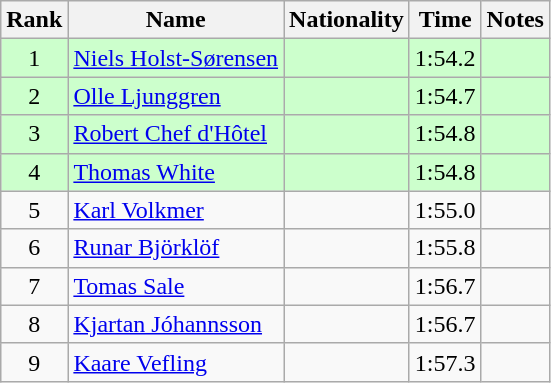<table class="wikitable sortable" style="text-align:center">
<tr>
<th>Rank</th>
<th>Name</th>
<th>Nationality</th>
<th>Time</th>
<th>Notes</th>
</tr>
<tr bgcolor=ccffcc>
<td>1</td>
<td align=left><a href='#'>Niels Holst-Sørensen</a></td>
<td align=left></td>
<td>1:54.2</td>
<td></td>
</tr>
<tr bgcolor=ccffcc>
<td>2</td>
<td align=left><a href='#'>Olle Ljunggren</a></td>
<td align=left></td>
<td>1:54.7</td>
<td></td>
</tr>
<tr bgcolor=ccffcc>
<td>3</td>
<td align=left><a href='#'>Robert Chef d'Hôtel</a></td>
<td align=left></td>
<td>1:54.8</td>
<td></td>
</tr>
<tr bgcolor=ccffcc>
<td>4</td>
<td align=left><a href='#'>Thomas White</a></td>
<td align=left></td>
<td>1:54.8</td>
<td></td>
</tr>
<tr>
<td>5</td>
<td align=left><a href='#'>Karl Volkmer</a></td>
<td align=left></td>
<td>1:55.0</td>
<td></td>
</tr>
<tr>
<td>6</td>
<td align=left><a href='#'>Runar Björklöf</a></td>
<td align=left></td>
<td>1:55.8</td>
<td></td>
</tr>
<tr>
<td>7</td>
<td align=left><a href='#'>Tomas Sale</a></td>
<td align=left></td>
<td>1:56.7</td>
<td></td>
</tr>
<tr>
<td>8</td>
<td align=left><a href='#'>Kjartan Jóhannsson</a></td>
<td align=left></td>
<td>1:56.7</td>
<td></td>
</tr>
<tr>
<td>9</td>
<td align=left><a href='#'>Kaare Vefling</a></td>
<td align=left></td>
<td>1:57.3</td>
<td></td>
</tr>
</table>
